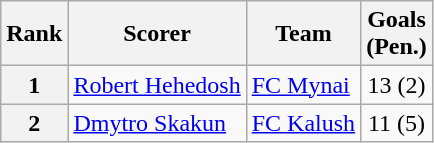<table class="wikitable">
<tr>
<th>Rank</th>
<th>Scorer</th>
<th>Team</th>
<th>Goals<br>(Pen.)</th>
</tr>
<tr>
<th align=center rowspan=1>1</th>
<td> <a href='#'>Robert Hehedosh</a></td>
<td><a href='#'>FC Mynai</a></td>
<td align=center>13 (2)</td>
</tr>
<tr>
<th align=center rowspan=1>2</th>
<td> <a href='#'>Dmytro Skakun</a></td>
<td><a href='#'>FC Kalush</a></td>
<td align=center>11 (5)</td>
</tr>
</table>
